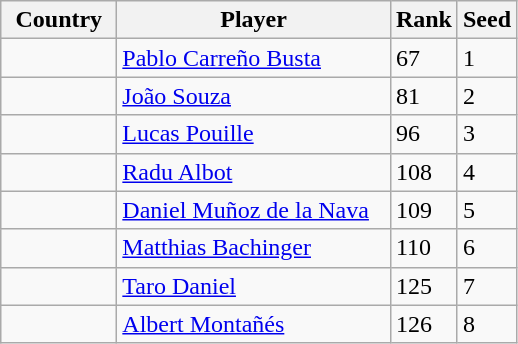<table class="sortable wikitable">
<tr>
<th width="70">Country</th>
<th width="175">Player</th>
<th>Rank</th>
<th>Seed</th>
</tr>
<tr>
<td></td>
<td><a href='#'>Pablo Carreño Busta</a></td>
<td>67</td>
<td>1</td>
</tr>
<tr>
<td></td>
<td><a href='#'>João Souza</a></td>
<td>81</td>
<td>2</td>
</tr>
<tr>
<td></td>
<td><a href='#'>Lucas Pouille</a></td>
<td>96</td>
<td>3</td>
</tr>
<tr>
<td></td>
<td><a href='#'>Radu Albot</a></td>
<td>108</td>
<td>4</td>
</tr>
<tr>
<td></td>
<td><a href='#'>Daniel Muñoz de la Nava</a></td>
<td>109</td>
<td>5</td>
</tr>
<tr>
<td></td>
<td><a href='#'>Matthias Bachinger</a></td>
<td>110</td>
<td>6</td>
</tr>
<tr>
<td></td>
<td><a href='#'>Taro Daniel</a></td>
<td>125</td>
<td>7</td>
</tr>
<tr>
<td></td>
<td><a href='#'>Albert Montañés</a></td>
<td>126</td>
<td>8</td>
</tr>
</table>
